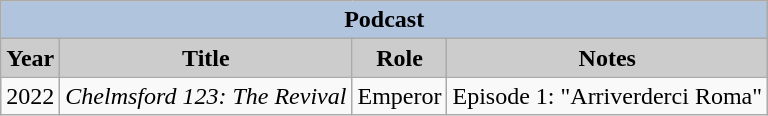<table class="wikitable">
<tr>
<th colspan=4 style="background:#B0C4DE;">Podcast</th>
</tr>
<tr>
<th style="background: #CCCCCC;">Year</th>
<th style="background: #CCCCCC;">Title</th>
<th style="background: #CCCCCC;">Role</th>
<th style="background: #CCCCCC;">Notes</th>
</tr>
<tr>
<td>2022</td>
<td><em>Chelmsford 123: The Revival</em></td>
<td>Emperor</td>
<td>Episode 1: "Arriverderci Roma"</td>
</tr>
</table>
